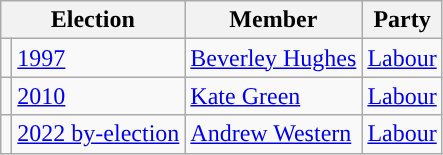<table class="wikitable">
<tr>
<th colspan="2">Election</th>
<th>Member</th>
<th>Party</th>
</tr>
<tr>
<td style="color:inherit;background-color: "></td>
<td><a href='#'>1997</a></td>
<td><a href='#'>Beverley Hughes</a></td>
<td><a href='#'>Labour</a></td>
</tr>
<tr>
<td style="color:inherit;background-color: "></td>
<td><a href='#'>2010</a></td>
<td><a href='#'>Kate Green</a></td>
<td><a href='#'>Labour</a></td>
</tr>
<tr>
<td style="color:inherit;background-color: "></td>
<td><a href='#'>2022 by-election</a></td>
<td><a href='#'>Andrew Western</a></td>
<td><a href='#'>Labour</a></td>
</tr>
</table>
